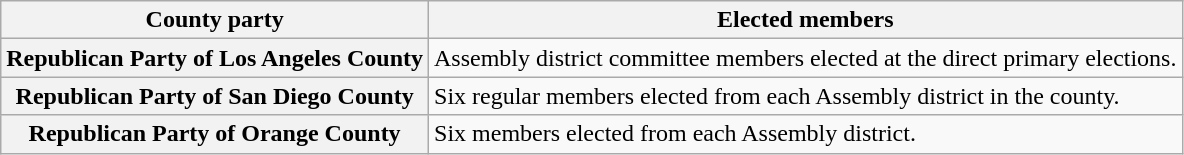<table class="wikitable">
<tr>
<th>County party</th>
<th>Elected members</th>
</tr>
<tr>
<th>Republican Party of Los Angeles County</th>
<td>Assembly district committee members elected at the direct primary elections.</td>
</tr>
<tr>
<th>Republican Party of San Diego County</th>
<td>Six regular members elected from each Assembly district in the county.</td>
</tr>
<tr>
<th>Republican Party of Orange County</th>
<td>Six members elected from each Assembly district.</td>
</tr>
</table>
